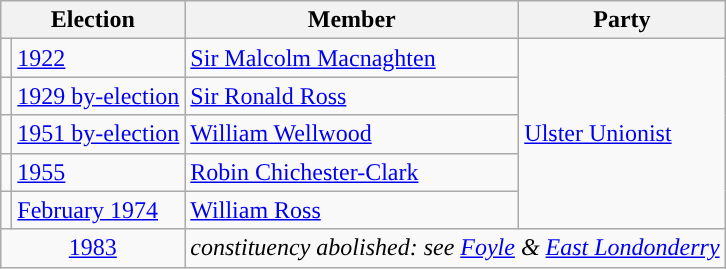<table class="wikitable">
<tr>
<th colspan="2">Election</th>
<th>Member</th>
<th>Party</th>
</tr>
<tr>
<td style="color:inherit;background-color: "></td>
<td><a href='#'>1922</a></td>
<td><a href='#'>Sir Malcolm Macnaghten</a></td>
<td rowspan="5"><a href='#'>Ulster Unionist</a></td>
</tr>
<tr>
<td style="color:inherit;background-color: "></td>
<td><a href='#'>1929 by-election</a></td>
<td><a href='#'>Sir Ronald Ross</a></td>
</tr>
<tr>
<td style="color:inherit;background-color: "></td>
<td><a href='#'>1951 by-election</a></td>
<td><a href='#'>William Wellwood</a></td>
</tr>
<tr>
<td style="color:inherit;background-color: "></td>
<td><a href='#'>1955</a></td>
<td><a href='#'>Robin Chichester-Clark</a></td>
</tr>
<tr>
<td style="color:inherit;background-color: "></td>
<td><a href='#'>February 1974</a></td>
<td><a href='#'>William Ross</a></td>
</tr>
<tr>
<td colspan="2" align="center"><a href='#'>1983</a></td>
<td colspan="2"><em>constituency abolished: see <a href='#'>Foyle</a> & <a href='#'>East Londonderry</a></em></td>
</tr>
</table>
